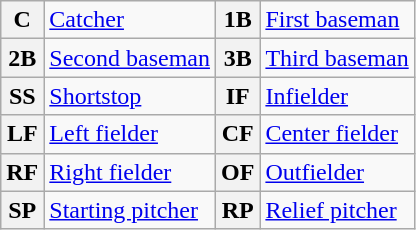<table class="wikitable">
<tr>
<th>C</th>
<td><a href='#'>Catcher</a></td>
<th>1B</th>
<td><a href='#'>First baseman</a></td>
</tr>
<tr>
<th>2B</th>
<td><a href='#'>Second baseman</a></td>
<th>3B</th>
<td><a href='#'>Third baseman</a></td>
</tr>
<tr>
<th>SS</th>
<td><a href='#'>Shortstop</a></td>
<th>IF</th>
<td><a href='#'>Infielder</a></td>
</tr>
<tr>
<th>LF</th>
<td><a href='#'>Left fielder</a></td>
<th>CF</th>
<td><a href='#'>Center fielder</a></td>
</tr>
<tr>
<th>RF</th>
<td><a href='#'>Right fielder</a></td>
<th>OF</th>
<td><a href='#'>Outfielder</a></td>
</tr>
<tr>
<th>SP</th>
<td><a href='#'>Starting pitcher</a></td>
<th>RP</th>
<td><a href='#'>Relief pitcher</a></td>
</tr>
</table>
